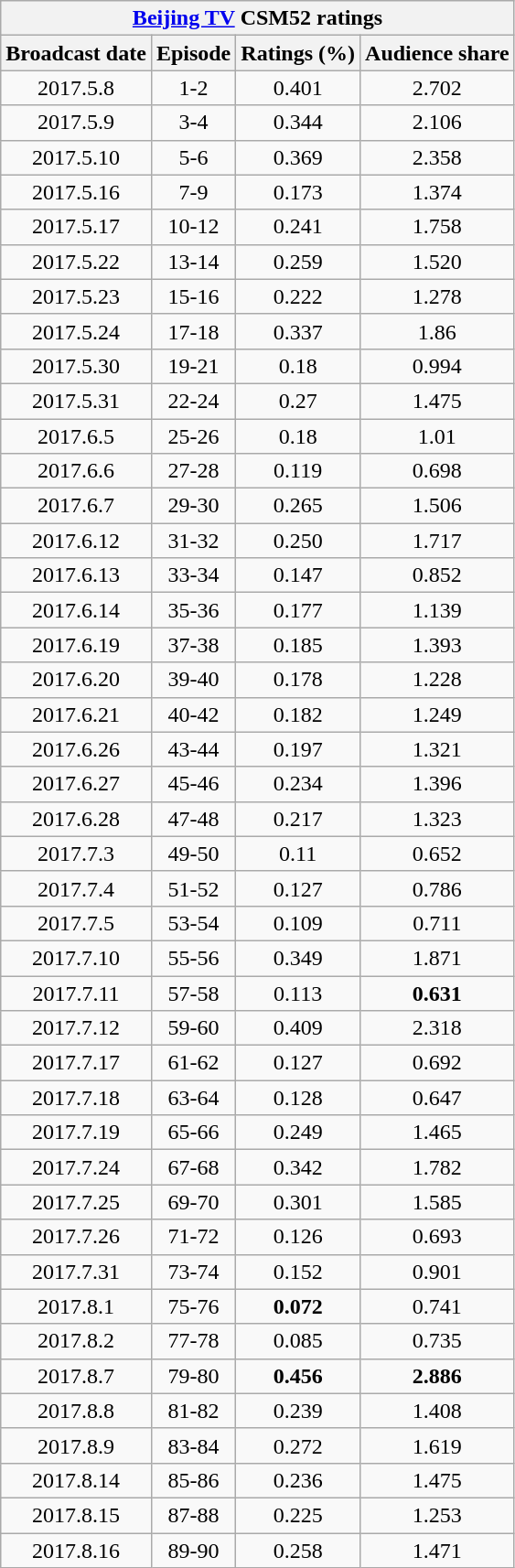<table class="wikitable mw-collapsible" style="text-align:center" "wikitable sortable mw-collapsible jquery-tablesorter">
<tr>
<th colspan="4"><a href='#'>Beijing TV</a> CSM52 ratings</th>
</tr>
<tr>
<th><strong>Broadcast date</strong></th>
<th><strong>Episode</strong></th>
<th><strong>Ratings (%)</strong></th>
<th><strong>Audience share</strong></th>
</tr>
<tr>
<td>2017.5.8</td>
<td>1-2</td>
<td>0.401</td>
<td>2.702</td>
</tr>
<tr>
<td>2017.5.9</td>
<td>3-4</td>
<td>0.344</td>
<td>2.106</td>
</tr>
<tr>
<td>2017.5.10</td>
<td>5-6</td>
<td>0.369</td>
<td>2.358</td>
</tr>
<tr>
<td>2017.5.16</td>
<td>7-9</td>
<td>0.173</td>
<td>1.374</td>
</tr>
<tr>
<td>2017.5.17</td>
<td>10-12</td>
<td>0.241</td>
<td>1.758</td>
</tr>
<tr>
<td>2017.5.22</td>
<td>13-14</td>
<td>0.259</td>
<td>1.520</td>
</tr>
<tr>
<td>2017.5.23</td>
<td>15-16</td>
<td>0.222</td>
<td>1.278</td>
</tr>
<tr>
<td>2017.5.24</td>
<td>17-18</td>
<td>0.337</td>
<td>1.86</td>
</tr>
<tr>
<td>2017.5.30</td>
<td>19-21</td>
<td>0.18</td>
<td>0.994</td>
</tr>
<tr>
<td>2017.5.31</td>
<td>22-24</td>
<td>0.27</td>
<td>1.475</td>
</tr>
<tr>
<td>2017.6.5</td>
<td>25-26</td>
<td>0.18</td>
<td>1.01</td>
</tr>
<tr>
<td>2017.6.6</td>
<td>27-28</td>
<td>0.119</td>
<td>0.698</td>
</tr>
<tr>
<td>2017.6.7</td>
<td>29-30</td>
<td>0.265</td>
<td>1.506</td>
</tr>
<tr>
<td>2017.6.12</td>
<td>31-32</td>
<td>0.250</td>
<td>1.717</td>
</tr>
<tr>
<td>2017.6.13</td>
<td>33-34</td>
<td>0.147</td>
<td>0.852</td>
</tr>
<tr>
<td>2017.6.14</td>
<td>35-36</td>
<td>0.177</td>
<td>1.139</td>
</tr>
<tr>
<td>2017.6.19</td>
<td>37-38</td>
<td>0.185</td>
<td>1.393</td>
</tr>
<tr>
<td>2017.6.20</td>
<td>39-40</td>
<td>0.178</td>
<td>1.228</td>
</tr>
<tr>
<td>2017.6.21</td>
<td>40-42</td>
<td>0.182</td>
<td>1.249</td>
</tr>
<tr>
<td>2017.6.26</td>
<td>43-44</td>
<td>0.197</td>
<td>1.321</td>
</tr>
<tr>
<td>2017.6.27</td>
<td>45-46</td>
<td>0.234</td>
<td>1.396</td>
</tr>
<tr>
<td>2017.6.28</td>
<td>47-48</td>
<td>0.217</td>
<td>1.323</td>
</tr>
<tr>
<td>2017.7.3</td>
<td>49-50</td>
<td>0.11</td>
<td>0.652</td>
</tr>
<tr>
<td>2017.7.4</td>
<td>51-52</td>
<td>0.127</td>
<td>0.786</td>
</tr>
<tr>
<td>2017.7.5</td>
<td>53-54</td>
<td>0.109</td>
<td>0.711</td>
</tr>
<tr>
<td>2017.7.10</td>
<td>55-56</td>
<td>0.349</td>
<td>1.871</td>
</tr>
<tr>
<td>2017.7.11</td>
<td>57-58</td>
<td>0.113</td>
<td><strong><span>0.631</span></strong></td>
</tr>
<tr>
<td>2017.7.12</td>
<td>59-60</td>
<td>0.409</td>
<td>2.318</td>
</tr>
<tr>
<td>2017.7.17</td>
<td>61-62</td>
<td>0.127</td>
<td>0.692</td>
</tr>
<tr>
<td>2017.7.18</td>
<td>63-64</td>
<td>0.128</td>
<td>0.647</td>
</tr>
<tr>
<td>2017.7.19</td>
<td>65-66</td>
<td>0.249</td>
<td>1.465</td>
</tr>
<tr>
<td>2017.7.24</td>
<td>67-68</td>
<td>0.342</td>
<td>1.782</td>
</tr>
<tr>
<td>2017.7.25</td>
<td>69-70</td>
<td>0.301</td>
<td>1.585</td>
</tr>
<tr>
<td>2017.7.26</td>
<td>71-72</td>
<td>0.126</td>
<td>0.693</td>
</tr>
<tr>
<td>2017.7.31</td>
<td>73-74</td>
<td>0.152</td>
<td>0.901</td>
</tr>
<tr>
<td>2017.8.1</td>
<td>75-76</td>
<td><strong><span>0.072</span></strong></td>
<td>0.741</td>
</tr>
<tr>
<td>2017.8.2</td>
<td>77-78</td>
<td>0.085</td>
<td>0.735</td>
</tr>
<tr>
<td>2017.8.7</td>
<td>79-80</td>
<td><strong><span>0.456</span></strong></td>
<td><strong><span>2.886</span></strong></td>
</tr>
<tr>
<td>2017.8.8</td>
<td>81-82</td>
<td>0.239</td>
<td>1.408</td>
</tr>
<tr>
<td>2017.8.9</td>
<td>83-84</td>
<td>0.272</td>
<td>1.619</td>
</tr>
<tr>
<td>2017.8.14</td>
<td>85-86</td>
<td>0.236</td>
<td>1.475</td>
</tr>
<tr>
<td>2017.8.15</td>
<td>87-88</td>
<td>0.225</td>
<td>1.253</td>
</tr>
<tr>
<td>2017.8.16</td>
<td>89-90</td>
<td>0.258</td>
<td>1.471</td>
</tr>
</table>
